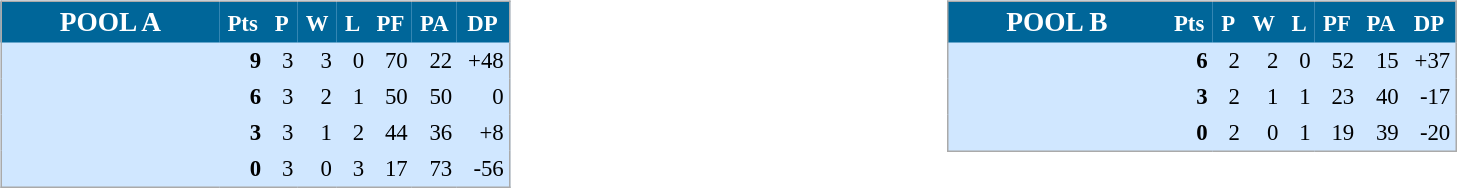<table width="100%" align=center>
<tr>
<td valign="top" width="50%"><br><table align=center cellpadding="3" cellspacing="0" style="background: #D0E7FF; border: 1px #aaa solid; border-collapse: collapse; font-size: 95%;" width=340>
<tr bgcolor=#006699 style="color:white;">
<th width=34% style=font-size:120%><strong>POOL A</strong></th>
<th width=5%>Pts</th>
<th width=5%>P</th>
<th width=5%>W</th>
<th width=5%>L</th>
<th width=5%>PF</th>
<th width=5%>PA</th>
<th width=5%>DP</th>
</tr>
<tr align=right>
<td align=left></td>
<td><strong>9</strong></td>
<td>3</td>
<td>3</td>
<td>0</td>
<td>70</td>
<td>22</td>
<td>+48</td>
</tr>
<tr align=right>
<td align=left></td>
<td><strong>6</strong></td>
<td>3</td>
<td>2</td>
<td>1</td>
<td>50</td>
<td>50</td>
<td>0</td>
</tr>
<tr align=right>
<td align=left></td>
<td><strong>3</strong></td>
<td>3</td>
<td>1</td>
<td>2</td>
<td>44</td>
<td>36</td>
<td>+8</td>
</tr>
<tr align=right>
<td align=left></td>
<td><strong>0</strong></td>
<td>3</td>
<td>0</td>
<td>3</td>
<td>17</td>
<td>73</td>
<td>-56</td>
</tr>
</table>
</td>
<td valign="top" width="50%"><br><table align=center cellpadding="3" cellspacing="0" style="background: #D0E7FF; border: 1px #aaa solid; border-collapse: collapse; font-size:95%;" width=340>
<tr bgcolor=#006699 style="color:white;">
<th width=34% style=font-size:120%><strong>POOL B</strong></th>
<th width=5%>Pts</th>
<th width=5%>P</th>
<th width=5%>W</th>
<th width=5%>L</th>
<th width=5%>PF</th>
<th width=5%>PA</th>
<th width=5%>DP</th>
</tr>
<tr align=right>
<td align=left></td>
<td><strong>6</strong></td>
<td>2</td>
<td>2</td>
<td>0</td>
<td>52</td>
<td>15</td>
<td>+37</td>
</tr>
<tr align=right>
<td align=left></td>
<td><strong>3</strong></td>
<td>2</td>
<td>1</td>
<td>1</td>
<td>23</td>
<td>40</td>
<td>-17</td>
</tr>
<tr align=right>
<td align=left></td>
<td><strong>0</strong></td>
<td>2</td>
<td>0</td>
<td>1</td>
<td>19</td>
<td>39</td>
<td>-20</td>
</tr>
</table>
</td>
</tr>
</table>
